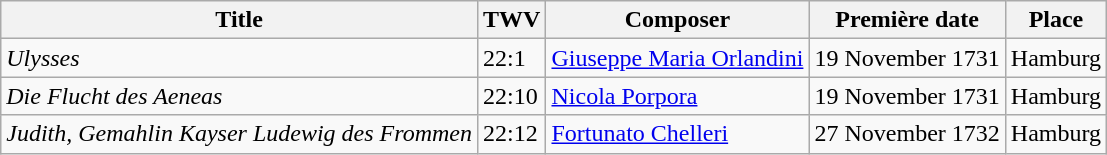<table class="wikitable">
<tr>
<th>Title</th>
<th>TWV</th>
<th>Composer</th>
<th>Première date</th>
<th>Place</th>
</tr>
<tr>
<td><em>Ulysses</em></td>
<td>22:1</td>
<td><a href='#'>Giuseppe Maria Orlandini</a></td>
<td>19 November 1731</td>
<td>Hamburg</td>
</tr>
<tr>
<td><em>Die Flucht des Aeneas</em></td>
<td>22:10</td>
<td><a href='#'>Nicola Porpora</a></td>
<td>19 November 1731</td>
<td>Hamburg</td>
</tr>
<tr>
<td><em>Judith, Gemahlin Kayser Ludewig des Frommen</em></td>
<td>22:12</td>
<td><a href='#'>Fortunato Chelleri</a></td>
<td>27 November 1732</td>
<td>Hamburg</td>
</tr>
</table>
